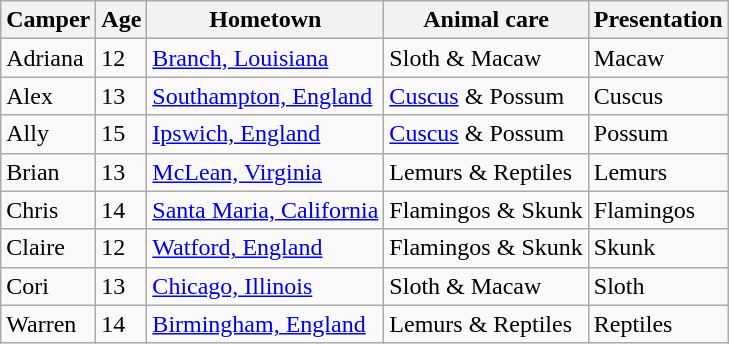<table class="wikitable">
<tr>
<th>Camper</th>
<th>Age</th>
<th>Hometown</th>
<th>Animal care</th>
<th>Presentation</th>
</tr>
<tr>
<td>Adriana</td>
<td>12</td>
<td><a href='#'>Branch, Louisiana</a></td>
<td>Sloth & Macaw</td>
<td>Macaw</td>
</tr>
<tr>
<td>Alex</td>
<td>13</td>
<td><a href='#'>Southampton, England</a></td>
<td><a href='#'>Cuscus</a> & Possum</td>
<td>Cuscus</td>
</tr>
<tr>
<td>Ally</td>
<td>15</td>
<td><a href='#'>Ipswich, England</a></td>
<td><a href='#'>Cuscus</a> & Possum</td>
<td>Possum</td>
</tr>
<tr>
<td>Brian</td>
<td>13</td>
<td><a href='#'>McLean, Virginia</a></td>
<td>Lemurs & Reptiles</td>
<td>Lemurs</td>
</tr>
<tr>
<td>Chris</td>
<td>14</td>
<td><a href='#'>Santa Maria, California</a></td>
<td>Flamingos & Skunk</td>
<td>Flamingos</td>
</tr>
<tr>
<td>Claire</td>
<td>12</td>
<td><a href='#'>Watford, England</a></td>
<td>Flamingos & Skunk</td>
<td>Skunk</td>
</tr>
<tr>
<td>Cori</td>
<td>13</td>
<td><a href='#'>Chicago, Illinois</a></td>
<td>Sloth & Macaw</td>
<td>Sloth</td>
</tr>
<tr>
<td>Warren</td>
<td>14</td>
<td><a href='#'>Birmingham, England</a></td>
<td>Lemurs & Reptiles</td>
<td>Reptiles</td>
</tr>
</table>
